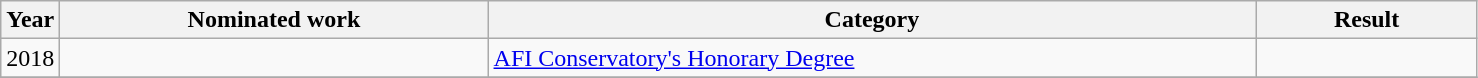<table class=wikitable>
<tr>
<th width=4%>Year</th>
<th width=29%>Nominated work</th>
<th width=52%>Category</th>
<th width=15%>Result</th>
</tr>
<tr>
<td align=center>2018</td>
<td></td>
<td><a href='#'>AFI Conservatory's Honorary Degree</a></td>
<td></td>
</tr>
<tr>
</tr>
</table>
